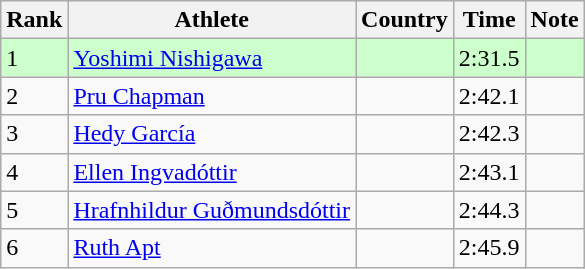<table class="wikitable sortable">
<tr>
<th>Rank</th>
<th>Athlete</th>
<th>Country</th>
<th>Time</th>
<th>Note</th>
</tr>
<tr bgcolor=#CCFFCC>
<td>1</td>
<td><a href='#'>Yoshimi Nishigawa</a></td>
<td></td>
<td>2:31.5</td>
<td></td>
</tr>
<tr>
<td>2</td>
<td><a href='#'>Pru Chapman</a></td>
<td></td>
<td>2:42.1</td>
<td></td>
</tr>
<tr>
<td>3</td>
<td><a href='#'>Hedy García</a></td>
<td></td>
<td>2:42.3</td>
<td></td>
</tr>
<tr>
<td>4</td>
<td><a href='#'>Ellen Ingvadóttir</a></td>
<td></td>
<td>2:43.1</td>
<td></td>
</tr>
<tr>
<td>5</td>
<td><a href='#'>Hrafnhildur Guðmundsdóttir</a></td>
<td></td>
<td>2:44.3</td>
<td></td>
</tr>
<tr>
<td>6</td>
<td><a href='#'>Ruth Apt</a></td>
<td></td>
<td>2:45.9</td>
<td></td>
</tr>
</table>
